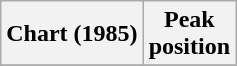<table class="wikitable sortable plainrowheaders">
<tr>
<th>Chart (1985)</th>
<th>Peak<br>position</th>
</tr>
<tr>
</tr>
</table>
